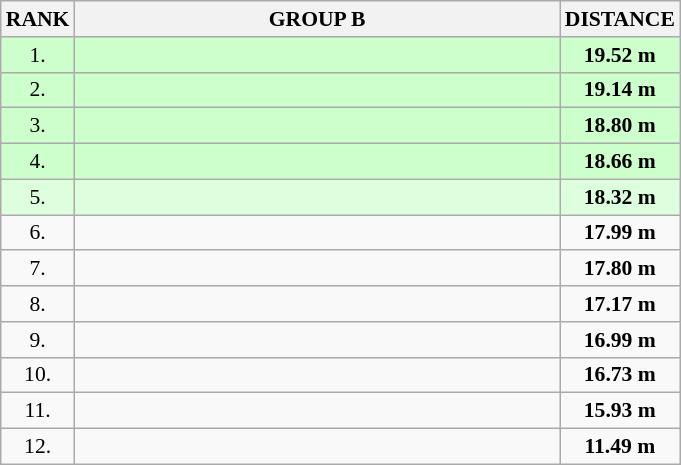<table class="wikitable" style="border-collapse: collapse; font-size: 90%;">
<tr>
<th>RANK</th>
<th align="center" style="width: 22em">GROUP B</th>
<th>DISTANCE</th>
</tr>
<tr style="background:#ccffcc;">
<td align="center">1.</td>
<td></td>
<td align="center"><strong>19.52 m</strong></td>
</tr>
<tr style="background:#ccffcc;">
<td align="center">2.</td>
<td></td>
<td align="center"><strong>19.14 m</strong></td>
</tr>
<tr style="background:#ccffcc;">
<td align="center">3.</td>
<td></td>
<td align="center"><strong>18.80 m</strong></td>
</tr>
<tr style="background:#ccffcc;">
<td align="center">4.</td>
<td></td>
<td align="center"><strong>18.66 m</strong></td>
</tr>
<tr style="background:#ddffdd;">
<td align="center">5.</td>
<td></td>
<td align="center"><strong>18.32 m</strong></td>
</tr>
<tr>
<td align="center">6.</td>
<td></td>
<td align="center"><strong>17.99 m</strong></td>
</tr>
<tr>
<td align="center">7.</td>
<td></td>
<td align="center"><strong>17.80 m</strong></td>
</tr>
<tr>
<td align="center">8.</td>
<td></td>
<td align="center"><strong>17.17 m</strong></td>
</tr>
<tr>
<td align="center">9.</td>
<td></td>
<td align="center"><strong>16.99 m</strong></td>
</tr>
<tr>
<td align="center">10.</td>
<td></td>
<td align="center"><strong>16.73 m</strong></td>
</tr>
<tr>
<td align="center">11.</td>
<td></td>
<td align="center"><strong>15.93 m</strong></td>
</tr>
<tr>
<td align="center">12.</td>
<td></td>
<td align="center"><strong>11.49 m</strong></td>
</tr>
</table>
